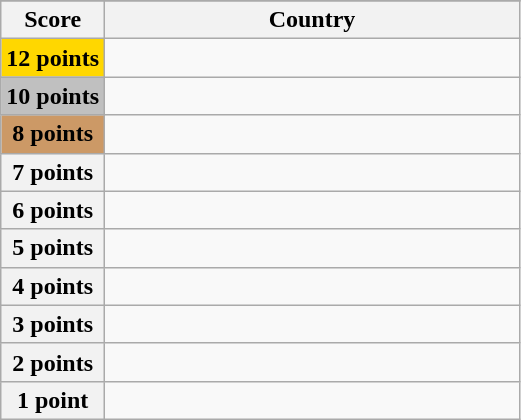<table class="wikitable">
<tr>
</tr>
<tr>
<th scope="col" width="20%">Score</th>
<th scope="col">Country</th>
</tr>
<tr>
<th scope="row" style="background:gold">12 points</th>
<td></td>
</tr>
<tr>
<th scope="row" style="background:silver">10 points</th>
<td></td>
</tr>
<tr>
<th scope="row" style="background:#CC9966">8 points</th>
<td></td>
</tr>
<tr>
<th scope="row">7 points</th>
<td></td>
</tr>
<tr>
<th scope="row">6 points</th>
<td></td>
</tr>
<tr>
<th scope="row">5 points</th>
<td></td>
</tr>
<tr>
<th scope="row">4 points</th>
<td></td>
</tr>
<tr>
<th scope="row">3 points</th>
<td></td>
</tr>
<tr>
<th scope="row">2 points</th>
<td></td>
</tr>
<tr>
<th scope="row">1 point</th>
<td></td>
</tr>
</table>
